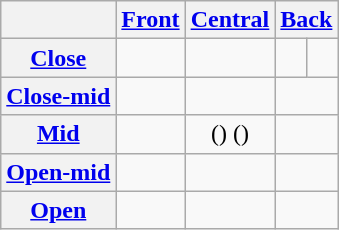<table class="wikitable" style="text-align: center">
<tr>
<th></th>
<th><a href='#'>Front</a></th>
<th><a href='#'>Central</a></th>
<th colspan="2"><a href='#'>Back</a></th>
</tr>
<tr>
<th><a href='#'>Close</a></th>
<td></td>
<td></td>
<td></td>
<td></td>
</tr>
<tr>
<th><a href='#'>Close-mid</a></th>
<td></td>
<td></td>
<td colspan="2"></td>
</tr>
<tr>
<th><a href='#'>Mid</a></th>
<td></td>
<td> () ()</td>
<td colspan="2"></td>
</tr>
<tr>
<th><a href='#'>Open-mid</a></th>
<td></td>
<td></td>
<td colspan="2"></td>
</tr>
<tr>
<th><a href='#'>Open</a></th>
<td></td>
<td></td>
<td colspan="2"></td>
</tr>
</table>
